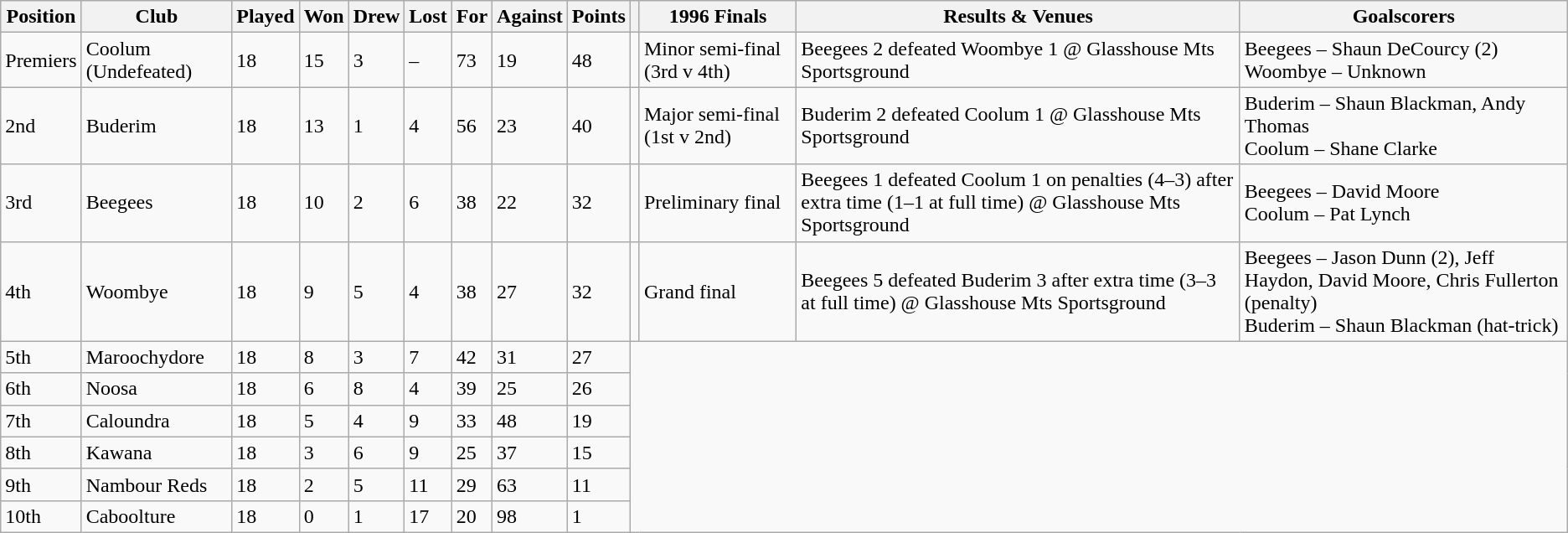<table class="wikitable">
<tr>
<th>Position</th>
<th>Club</th>
<th>Played</th>
<th>Won</th>
<th>Drew</th>
<th>Lost</th>
<th>For</th>
<th>Against</th>
<th>Points</th>
<th></th>
<th>1996 Finals</th>
<th>Results & Venues</th>
<th>Goalscorers</th>
</tr>
<tr>
<td>Premiers</td>
<td>Coolum (Undefeated)</td>
<td>18</td>
<td>15</td>
<td>3</td>
<td>–</td>
<td>73</td>
<td>19</td>
<td>48</td>
<td></td>
<td>Minor semi-final (3rd v 4th)</td>
<td>Beegees 2 defeated Woombye 1 @ Glasshouse Mts Sportsground</td>
<td>Beegees – Shaun DeCourcy (2)<br>Woombye – Unknown</td>
</tr>
<tr>
<td>2nd</td>
<td>Buderim</td>
<td>18</td>
<td>13</td>
<td>1</td>
<td>4</td>
<td>56</td>
<td>23</td>
<td>40</td>
<td></td>
<td>Major semi-final (1st v 2nd)</td>
<td>Buderim 2 defeated Coolum 1 @ Glasshouse Mts Sportsground</td>
<td>Buderim – Shaun Blackman, Andy Thomas<br>Coolum – Shane Clarke</td>
</tr>
<tr>
<td>3rd</td>
<td>Beegees</td>
<td>18</td>
<td>10</td>
<td>2</td>
<td>6</td>
<td>38</td>
<td>22</td>
<td>32</td>
<td></td>
<td>Preliminary final</td>
<td>Beegees 1 defeated Coolum 1 on penalties (4–3) after extra time (1–1 at full time) @ Glasshouse Mts Sportsground</td>
<td>Beegees – David Moore<br>Coolum – Pat Lynch</td>
</tr>
<tr>
<td>4th</td>
<td>Woombye</td>
<td>18</td>
<td>9</td>
<td>5</td>
<td>4</td>
<td>38</td>
<td>27</td>
<td>32</td>
<td></td>
<td>Grand final</td>
<td>Beegees 5 defeated Buderim 3 after extra time (3–3 at full time) @ Glasshouse Mts Sportsground</td>
<td>Beegees – Jason Dunn (2), Jeff Haydon, David Moore, Chris Fullerton (penalty)<br>Buderim – Shaun Blackman (hat-trick)</td>
</tr>
<tr>
<td>5th</td>
<td>Maroochydore</td>
<td>18</td>
<td>8</td>
<td>3</td>
<td>7</td>
<td>42</td>
<td>31</td>
<td>27</td>
</tr>
<tr>
<td>6th</td>
<td>Noosa</td>
<td>18</td>
<td>6</td>
<td>8</td>
<td>4</td>
<td>39</td>
<td>25</td>
<td>26</td>
</tr>
<tr>
<td>7th</td>
<td>Caloundra</td>
<td>18</td>
<td>5</td>
<td>4</td>
<td>9</td>
<td>33</td>
<td>48</td>
<td>19</td>
</tr>
<tr>
<td>8th</td>
<td>Kawana</td>
<td>18</td>
<td>3</td>
<td>6</td>
<td>9</td>
<td>25</td>
<td>37</td>
<td>15</td>
</tr>
<tr>
<td>9th</td>
<td>Nambour Reds</td>
<td>18</td>
<td>2</td>
<td>5</td>
<td>11</td>
<td>29</td>
<td>63</td>
<td>11</td>
</tr>
<tr>
<td>10th</td>
<td>Caboolture</td>
<td>18</td>
<td>0</td>
<td>1</td>
<td>17</td>
<td>20</td>
<td>98</td>
<td>1</td>
</tr>
</table>
